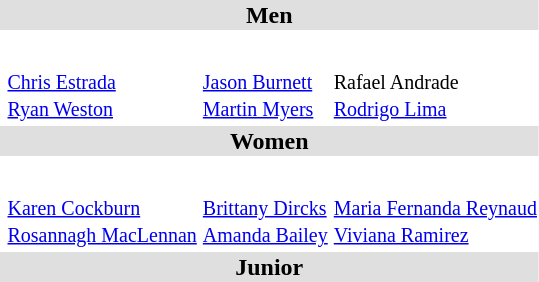<table>
<tr style="background:#dfdfdf;">
<td colspan="4" style="text-align:center;"><strong>Men</strong></td>
</tr>
<tr style="vertical-align:top;">
<th scope=row style="text-align:left"></th>
<td></td>
<td></td>
<td></td>
</tr>
<tr style="vertical-align:top;">
<th scope=row style="text-align:left"></th>
<td><br><small><a href='#'>Chris Estrada</a><br><a href='#'>Ryan Weston</a></small></td>
<td><br><small><a href='#'>Jason Burnett</a><br><a href='#'>Martin Myers</a></small></td>
<td><br><small>Rafael Andrade<br><a href='#'>Rodrigo Lima</a></small></td>
</tr>
<tr style="background:#dfdfdf;">
<td colspan="4" style="text-align:center;"><strong>Women</strong></td>
</tr>
<tr style="vertical-align:top;">
<th scope=row style="text-align:left"></th>
<td></td>
<td></td>
<td></td>
</tr>
<tr style="vertical-align:top;">
<th scope=row style="text-align:left"></th>
<td><br><small><a href='#'>Karen Cockburn</a><br><a href='#'>Rosannagh MacLennan</a></small></td>
<td><br><small><a href='#'>Brittany Dircks</a><br><a href='#'>Amanda Bailey</a></small></td>
<td><br><small><a href='#'>Maria Fernanda Reynaud</a><br><a href='#'>Viviana Ramirez</a></small></td>
</tr>
<tr style="background:#dfdfdf;">
<td colspan="4" style="text-align:center;"><strong>Junior</strong></td>
</tr>
<tr style="vertical-align:top;">
<th scope=row style="text-align:left"></th>
<td></td>
<td></td>
<td></td>
</tr>
<tr style="vertical-align:top;">
<th scope=row style="text-align:left"></th>
<td></td>
<td></td>
<td></td>
</tr>
</table>
